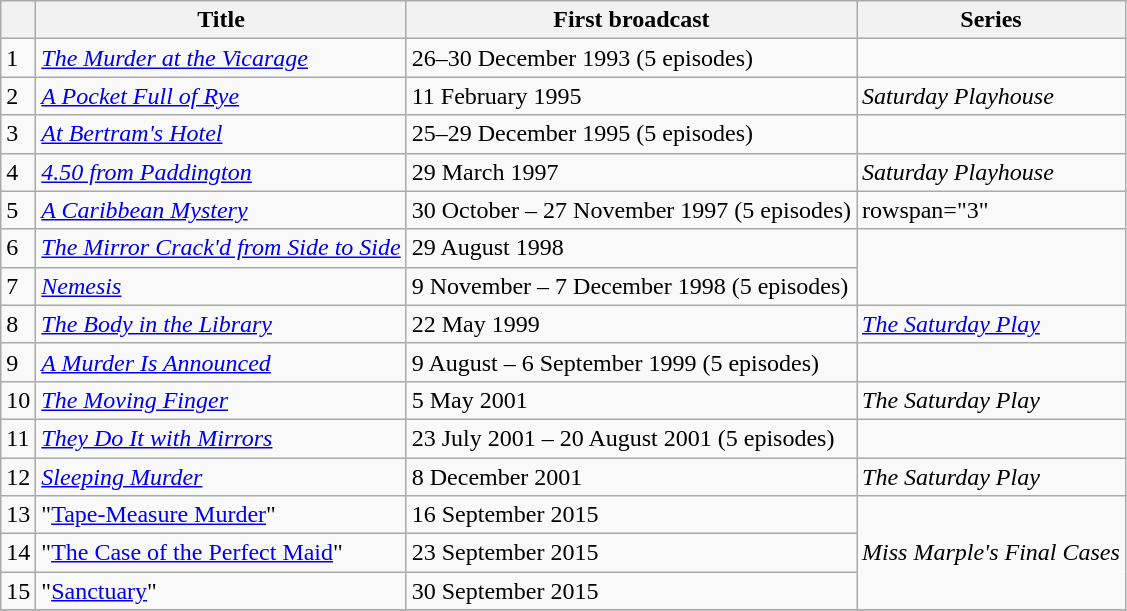<table class="wikitable">
<tr>
<th></th>
<th>Title</th>
<th>First broadcast</th>
<th>Series</th>
</tr>
<tr>
<td>1</td>
<td><em><a href='#'>The Murder at the Vicarage</a></em></td>
<td>26–30 December 1993 (5 episodes)</td>
<td></td>
</tr>
<tr>
<td>2</td>
<td><em><a href='#'>A Pocket Full of Rye</a></em></td>
<td>11 February 1995</td>
<td><em>Saturday Playhouse</em></td>
</tr>
<tr>
<td>3</td>
<td><em><a href='#'>At Bertram's Hotel</a></em></td>
<td>25–29 December 1995 (5 episodes)</td>
<td></td>
</tr>
<tr>
<td>4</td>
<td><em><a href='#'>4.50 from Paddington</a></em></td>
<td>29 March 1997</td>
<td><em>Saturday Playhouse</em></td>
</tr>
<tr>
<td>5</td>
<td><em><a href='#'>A Caribbean Mystery</a></em></td>
<td>30 October – 27 November 1997 (5 episodes)</td>
<td>rowspan="3" </td>
</tr>
<tr>
<td>6</td>
<td><em><a href='#'>The Mirror Crack'd from Side to Side</a></em></td>
<td>29 August 1998</td>
</tr>
<tr>
<td>7</td>
<td><em><a href='#'>Nemesis</a></em></td>
<td>9 November – 7 December 1998 (5 episodes)</td>
</tr>
<tr>
<td>8</td>
<td><em><a href='#'>The Body in the Library</a></em></td>
<td>22 May 1999</td>
<td><em><a href='#'>The Saturday Play</a></em></td>
</tr>
<tr>
<td>9</td>
<td><em><a href='#'>A Murder Is Announced</a></em></td>
<td>9 August – 6 September 1999 (5 episodes)</td>
<td></td>
</tr>
<tr>
<td>10</td>
<td><em><a href='#'>The Moving Finger</a></em></td>
<td>5 May 2001</td>
<td><em>The Saturday Play</em></td>
</tr>
<tr>
<td>11</td>
<td><em><a href='#'>They Do It with Mirrors</a></em></td>
<td>23 July 2001 – 20 August 2001 (5 episodes)</td>
<td></td>
</tr>
<tr>
<td>12</td>
<td><em><a href='#'>Sleeping Murder</a></em></td>
<td>8 December 2001</td>
<td><em>The Saturday Play</em></td>
</tr>
<tr>
<td>13</td>
<td>"<a href='#'>Tape-Measure Murder</a>"</td>
<td>16 September 2015</td>
<td rowspan="3"><em>Miss Marple's Final Cases</em></td>
</tr>
<tr>
<td>14</td>
<td>"<a href='#'>The Case of the Perfect Maid</a>"</td>
<td>23 September 2015</td>
</tr>
<tr>
<td>15</td>
<td>"<a href='#'>Sanctuary</a>"</td>
<td>30 September 2015</td>
</tr>
<tr>
</tr>
</table>
